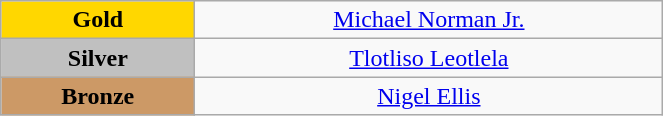<table class="wikitable" style=" text-align:center; " width="35%">
<tr>
<td style="background:gold"><strong>Gold</strong></td>
<td><a href='#'>Michael Norman Jr.</a> <br><small></small></td>
</tr>
<tr>
<td style="background:silver"><strong>Silver</strong></td>
<td><a href='#'>Tlotliso Leotlela</a><br><small> </small></td>
</tr>
<tr>
<td style="background:#cc9966"><strong>Bronze</strong></td>
<td><a href='#'>Nigel Ellis</a> <br><small></small></td>
</tr>
</table>
